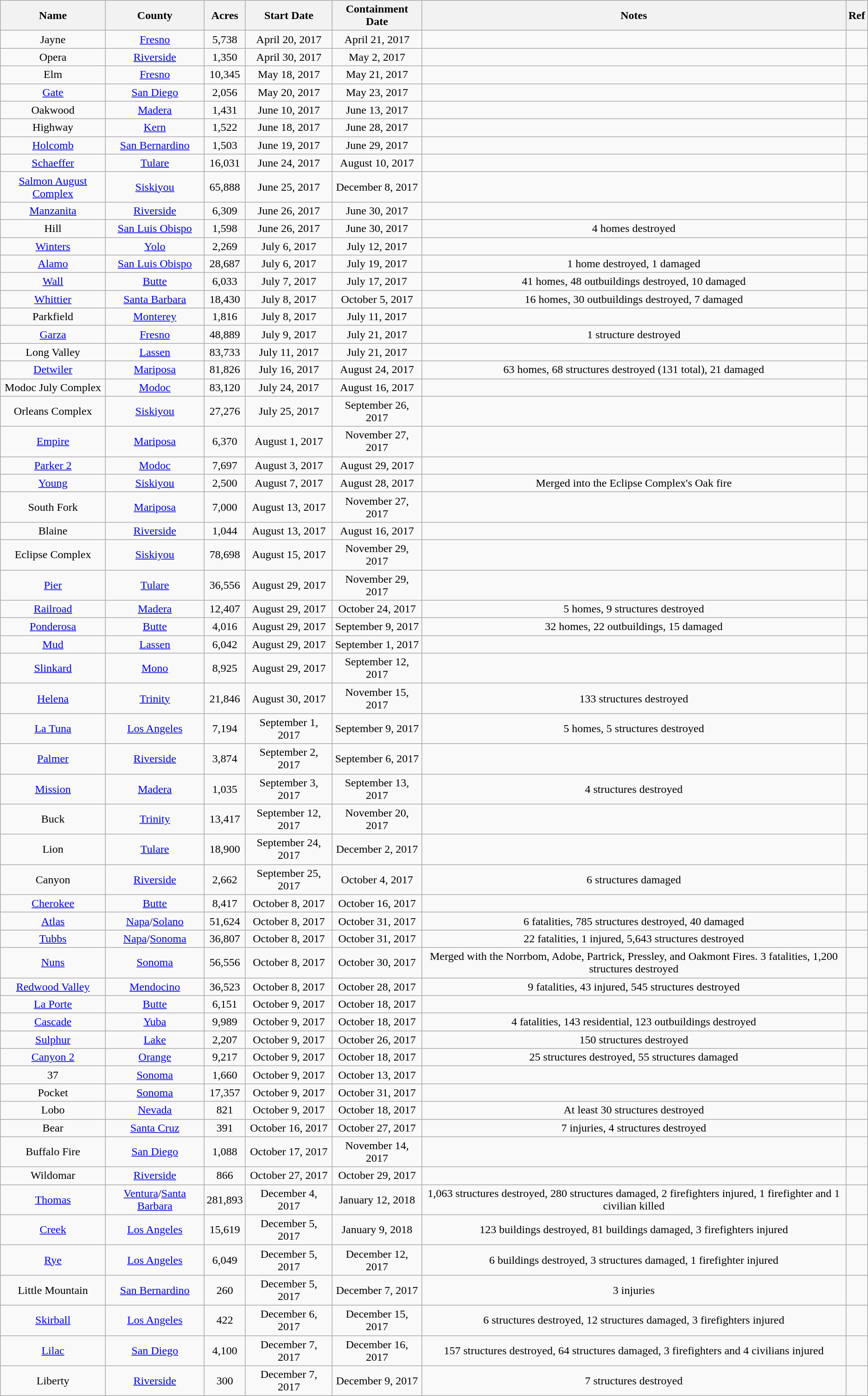<table class="wikitable sortable" style="text-align:center;">
<tr>
<th>Name</th>
<th>County </th>
<th>Acres</th>
<th>Start Date</th>
<th>Containment Date</th>
<th>Notes</th>
<th class="unsortable">Ref</th>
</tr>
<tr>
<td Jayne Fire>Jayne</td>
<td><a href='#'>Fresno</a></td>
<td>5,738</td>
<td>April 20, 2017</td>
<td>April 21, 2017</td>
<td></td>
<td></td>
</tr>
<tr>
<td Opera Fire>Opera</td>
<td><a href='#'>Riverside</a></td>
<td>1,350</td>
<td>April 30, 2017</td>
<td>May 2, 2017</td>
<td></td>
<td></td>
</tr>
<tr>
<td Elm Fire>Elm</td>
<td><a href='#'>Fresno</a></td>
<td>10,345</td>
<td>May 18, 2017</td>
<td>May 21, 2017</td>
<td></td>
<td></td>
</tr>
<tr>
<td><a href='#'>Gate</a></td>
<td><a href='#'>San Diego</a></td>
<td>2,056</td>
<td>May 20, 2017</td>
<td>May 23, 2017</td>
<td></td>
<td></td>
</tr>
<tr>
<td Oakwood Fire>Oakwood</td>
<td><a href='#'>Madera</a></td>
<td>1,431</td>
<td>June 10, 2017</td>
<td>June 13, 2017</td>
<td></td>
<td></td>
</tr>
<tr>
<td Highway Fire>Highway</td>
<td><a href='#'>Kern</a></td>
<td>1,522</td>
<td>June 18, 2017</td>
<td>June 28, 2017</td>
<td></td>
<td></td>
</tr>
<tr>
<td><a href='#'>Holcomb</a></td>
<td><a href='#'>San Bernardino</a></td>
<td>1,503</td>
<td>June 19, 2017</td>
<td>June 29, 2017</td>
<td></td>
<td></td>
</tr>
<tr>
<td><a href='#'>Schaeffer</a></td>
<td><a href='#'>Tulare</a></td>
<td>16,031</td>
<td>June 24, 2017</td>
<td>August 10, 2017</td>
<td></td>
<td></td>
</tr>
<tr>
<td><a href='#'>Salmon August Complex</a></td>
<td><a href='#'>Siskiyou</a></td>
<td>65,888</td>
<td>June 25, 2017</td>
<td>December 8, 2017</td>
<td></td>
<td></td>
</tr>
<tr>
<td><a href='#'>Manzanita</a></td>
<td><a href='#'>Riverside</a></td>
<td>6,309</td>
<td>June 26, 2017</td>
<td>June 30, 2017</td>
<td></td>
<td></td>
</tr>
<tr>
<td>Hill</td>
<td><a href='#'>San Luis Obispo</a></td>
<td>1,598</td>
<td>June 26, 2017</td>
<td>June 30, 2017</td>
<td>4 homes destroyed</td>
<td></td>
</tr>
<tr>
<td><a href='#'>Winters</a></td>
<td><a href='#'>Yolo</a></td>
<td>2,269</td>
<td>July 6, 2017</td>
<td>July 12, 2017</td>
<td></td>
<td></td>
</tr>
<tr>
<td><a href='#'>Alamo</a></td>
<td><a href='#'>San Luis Obispo</a></td>
<td>28,687</td>
<td>July 6, 2017</td>
<td>July 19, 2017</td>
<td>1 home destroyed, 1 damaged</td>
<td></td>
</tr>
<tr>
<td><a href='#'>Wall</a></td>
<td><a href='#'>Butte</a></td>
<td>6,033</td>
<td>July 7, 2017</td>
<td>July 17, 2017</td>
<td>41 homes, 48 outbuildings destroyed, 10 damaged</td>
<td></td>
</tr>
<tr>
<td><a href='#'>Whittier</a></td>
<td><a href='#'>Santa Barbara</a></td>
<td>18,430</td>
<td>July 8, 2017</td>
<td>October 5, 2017</td>
<td>16 homes, 30 outbuildings destroyed, 7 damaged</td>
<td></td>
</tr>
<tr>
<td Parkfield Fire>Parkfield</td>
<td><a href='#'>Monterey</a></td>
<td>1,816</td>
<td>July 8, 2017</td>
<td>July 11, 2017</td>
<td></td>
<td></td>
</tr>
<tr>
<td Garza Fire><a href='#'>Garza</a></td>
<td><a href='#'>Fresno</a></td>
<td>48,889</td>
<td>July 9, 2017</td>
<td>July 21, 2017</td>
<td>1 structure destroyed</td>
<td></td>
</tr>
<tr>
<td Long Valley Fire>Long Valley</td>
<td><a href='#'>Lassen</a></td>
<td>83,733</td>
<td>July 11, 2017</td>
<td>July 21, 2017</td>
<td></td>
<td></td>
</tr>
<tr>
<td><a href='#'>Detwiler</a></td>
<td><a href='#'>Mariposa</a></td>
<td>81,826</td>
<td>July 16, 2017</td>
<td>August 24, 2017</td>
<td>63 homes, 68 structures destroyed (131 total), 21 damaged</td>
<td></td>
</tr>
<tr>
<td Modoc July Complex Fire>Modoc July Complex</td>
<td><a href='#'>Modoc</a></td>
<td>83,120</td>
<td>July 24, 2017</td>
<td>August 16, 2017</td>
<td></td>
<td></td>
</tr>
<tr>
<td Orleans Complex Fire>Orleans Complex</td>
<td><a href='#'>Siskiyou</a></td>
<td>27,276</td>
<td>July 25, 2017</td>
<td>September 26, 2017</td>
<td></td>
<td></td>
</tr>
<tr>
<td><a href='#'>Empire</a></td>
<td><a href='#'>Mariposa</a></td>
<td>6,370</td>
<td>August 1, 2017</td>
<td>November 27, 2017</td>
<td></td>
<td></td>
</tr>
<tr>
<td><a href='#'>Parker 2</a></td>
<td><a href='#'>Modoc</a></td>
<td>7,697</td>
<td>August 3, 2017</td>
<td>August 29, 2017</td>
<td></td>
<td></td>
</tr>
<tr>
<td><a href='#'>Young</a></td>
<td><a href='#'>Siskiyou</a></td>
<td>2,500</td>
<td>August 7, 2017</td>
<td>August 28, 2017</td>
<td>Merged into the Eclipse Complex's Oak fire</td>
<td></td>
</tr>
<tr>
<td South Fork Fire>South Fork</td>
<td><a href='#'>Mariposa</a></td>
<td>7,000</td>
<td>August 13, 2017</td>
<td>November 27, 2017</td>
<td></td>
<td></td>
</tr>
<tr>
<td Blaine Fire>Blaine</td>
<td><a href='#'>Riverside</a></td>
<td>1,044</td>
<td>August 13, 2017</td>
<td>August 16, 2017</td>
<td></td>
<td></td>
</tr>
<tr>
<td Eclipse Complex Fire>Eclipse Complex</td>
<td><a href='#'>Siskiyou</a></td>
<td>78,698</td>
<td>August 15, 2017</td>
<td>November 29, 2017</td>
<td></td>
<td></td>
</tr>
<tr>
<td><a href='#'>Pier</a></td>
<td><a href='#'>Tulare</a></td>
<td>36,556</td>
<td>August 29, 2017</td>
<td>November 29, 2017</td>
<td></td>
<td></td>
</tr>
<tr>
<td><a href='#'>Railroad</a></td>
<td><a href='#'>Madera</a></td>
<td>12,407</td>
<td>August 29, 2017</td>
<td>October 24, 2017</td>
<td>5 homes, 9 structures destroyed</td>
<td></td>
</tr>
<tr>
<td><a href='#'>Ponderosa</a></td>
<td><a href='#'>Butte</a></td>
<td>4,016</td>
<td>August 29, 2017</td>
<td>September 9, 2017</td>
<td>32 homes, 22 outbuildings, 15 damaged</td>
<td></td>
</tr>
<tr>
<td><a href='#'>Mud</a></td>
<td><a href='#'>Lassen</a></td>
<td>6,042</td>
<td>August 29, 2017</td>
<td>September 1, 2017</td>
<td></td>
<td></td>
</tr>
<tr>
<td><a href='#'>Slinkard</a></td>
<td><a href='#'>Mono</a></td>
<td>8,925</td>
<td>August 29, 2017</td>
<td>September 12, 2017</td>
<td></td>
<td></td>
</tr>
<tr>
<td><a href='#'>Helena</a></td>
<td><a href='#'>Trinity</a></td>
<td>21,846</td>
<td>August 30, 2017</td>
<td>November 15, 2017</td>
<td>133 structures destroyed</td>
<td></td>
</tr>
<tr>
<td><a href='#'>La Tuna</a></td>
<td><a href='#'>Los Angeles</a></td>
<td>7,194</td>
<td>September 1, 2017</td>
<td>September 9, 2017</td>
<td>5 homes, 5 structures destroyed</td>
<td></td>
</tr>
<tr>
<td><a href='#'>Palmer</a></td>
<td><a href='#'>Riverside</a></td>
<td>3,874</td>
<td>September 2, 2017</td>
<td>September 6, 2017</td>
<td></td>
<td></td>
</tr>
<tr>
<td><a href='#'>Mission</a></td>
<td><a href='#'>Madera</a></td>
<td>1,035</td>
<td>September 3, 2017</td>
<td>September 13, 2017</td>
<td>4 structures destroyed</td>
<td></td>
</tr>
<tr>
<td>Buck</td>
<td><a href='#'>Trinity</a></td>
<td>13,417</td>
<td>September 12, 2017</td>
<td>November 20, 2017</td>
<td></td>
<td></td>
</tr>
<tr>
<td>Lion</td>
<td><a href='#'>Tulare</a></td>
<td>18,900</td>
<td>September 24, 2017</td>
<td>December 2, 2017</td>
<td></td>
<td></td>
</tr>
<tr>
<td Canyon Fire (2017)>Canyon</td>
<td><a href='#'>Riverside</a></td>
<td>2,662</td>
<td>September 25, 2017</td>
<td>October 4, 2017</td>
<td>6 structures damaged</td>
<td></td>
</tr>
<tr>
<td><a href='#'>Cherokee</a></td>
<td><a href='#'>Butte</a></td>
<td>8,417</td>
<td>October 8, 2017</td>
<td>October 16, 2017</td>
<td></td>
<td></td>
</tr>
<tr>
<td><a href='#'>Atlas</a></td>
<td><a href='#'>Napa</a>/<a href='#'>Solano</a></td>
<td>51,624</td>
<td>October 8, 2017</td>
<td>October 31, 2017</td>
<td>6 fatalities, 785 structures destroyed, 40 damaged</td>
<td></td>
</tr>
<tr>
<td><a href='#'>Tubbs</a></td>
<td><a href='#'>Napa</a>/<a href='#'>Sonoma</a></td>
<td>36,807</td>
<td>October 8, 2017</td>
<td>October 31, 2017</td>
<td>22 fatalities, 1 injured, 5,643 structures destroyed</td>
<td></td>
</tr>
<tr>
<td><a href='#'>Nuns</a></td>
<td><a href='#'>Sonoma</a></td>
<td>56,556</td>
<td>October 8, 2017</td>
<td>October 30, 2017</td>
<td>Merged with the Norrbom, Adobe, Partrick, Pressley, and Oakmont Fires. 3 fatalities, 1,200 structures destroyed</td>
<td></td>
</tr>
<tr>
<td><a href='#'>Redwood Valley</a></td>
<td><a href='#'>Mendocino</a></td>
<td>36,523</td>
<td>October 8, 2017</td>
<td>October 28, 2017</td>
<td>9 fatalities, 43 injured, 545 structures destroyed</td>
<td></td>
</tr>
<tr>
<td><a href='#'>La Porte</a></td>
<td><a href='#'>Butte</a></td>
<td>6,151</td>
<td>October 9, 2017</td>
<td>October 18, 2017</td>
<td></td>
<td></td>
</tr>
<tr>
<td><a href='#'>Cascade</a></td>
<td><a href='#'>Yuba</a></td>
<td>9,989</td>
<td>October 9, 2017</td>
<td>October 18, 2017</td>
<td>4 fatalities, 143 residential, 123 outbuildings destroyed</td>
<td></td>
</tr>
<tr>
<td><a href='#'>Sulphur</a></td>
<td><a href='#'>Lake</a></td>
<td>2,207</td>
<td>October 9, 2017</td>
<td>October 26, 2017</td>
<td>150 structures destroyed</td>
<td></td>
</tr>
<tr>
<td><a href='#'>Canyon 2</a></td>
<td><a href='#'>Orange</a></td>
<td>9,217</td>
<td>October 9, 2017</td>
<td>October 18, 2017</td>
<td>25 structures destroyed, 55 structures damaged</td>
<td></td>
</tr>
<tr>
<td 37 Fire>37</td>
<td><a href='#'>Sonoma</a></td>
<td>1,660</td>
<td>October 9, 2017</td>
<td>October 13, 2017</td>
<td></td>
<td></td>
</tr>
<tr>
<td>Pocket</td>
<td><a href='#'>Sonoma</a></td>
<td>17,357</td>
<td>October 9, 2017</td>
<td>October 31, 2017</td>
<td></td>
<td></td>
</tr>
<tr>
<td Lobo Fire>Lobo</td>
<td><a href='#'>Nevada</a></td>
<td>821</td>
<td>October 9, 2017</td>
<td>October 18, 2017</td>
<td>At least 30 structures destroyed</td>
<td></td>
</tr>
<tr>
<td Bear Fire>Bear</td>
<td><a href='#'>Santa Cruz</a></td>
<td>391</td>
<td>October 16, 2017</td>
<td>October 27, 2017</td>
<td>7 injuries, 4 structures destroyed</td>
<td></td>
</tr>
<tr>
<td>Buffalo Fire</td>
<td><a href='#'>San Diego</a></td>
<td>1,088</td>
<td>October 17, 2017</td>
<td>November 14, 2017</td>
<td></td>
<td></td>
</tr>
<tr>
<td Wildomar Fire>Wildomar</td>
<td><a href='#'>Riverside</a></td>
<td>866</td>
<td>October 27, 2017</td>
<td>October 29, 2017</td>
<td></td>
<td></td>
</tr>
<tr>
<td><a href='#'>Thomas</a></td>
<td><a href='#'>Ventura</a>/<a href='#'>Santa Barbara</a></td>
<td>281,893</td>
<td>December 4, 2017</td>
<td>January 12, 2018</td>
<td>1,063 structures destroyed, 280 structures damaged, 2 firefighters injured, 1 firefighter and 1 civilian killed</td>
<td></td>
</tr>
<tr>
<td><a href='#'>Creek</a></td>
<td><a href='#'>Los Angeles</a></td>
<td>15,619</td>
<td>December 5, 2017</td>
<td>January 9, 2018</td>
<td>123 buildings destroyed, 81 buildings damaged, 3 firefighters injured</td>
<td></td>
</tr>
<tr>
<td><a href='#'>Rye</a></td>
<td><a href='#'>Los Angeles</a></td>
<td>6,049</td>
<td>December 5, 2017</td>
<td>December 12, 2017</td>
<td>6 buildings destroyed, 3 structures damaged, 1 firefighter injured</td>
<td></td>
</tr>
<tr>
<td Little Mountain Fire>Little Mountain</td>
<td><a href='#'>San Bernardino</a></td>
<td>260</td>
<td>December 5, 2017</td>
<td>December 7, 2017</td>
<td>3 injuries</td>
<td></td>
</tr>
<tr>
<td><a href='#'>Skirball</a></td>
<td><a href='#'>Los Angeles</a></td>
<td>422</td>
<td>December 6, 2017</td>
<td>December 15, 2017</td>
<td>6 structures destroyed, 12 structures damaged, 3 firefighters injured</td>
<td></td>
</tr>
<tr>
<td><a href='#'>Lilac</a></td>
<td><a href='#'>San Diego</a></td>
<td>4,100</td>
<td>December 7, 2017</td>
<td>December 16, 2017</td>
<td>157 structures destroyed, 64 structures damaged, 3 firefighters and 4 civilians injured</td>
<td></td>
</tr>
<tr>
<td Liberty Fire>Liberty</td>
<td><a href='#'>Riverside</a></td>
<td>300</td>
<td>December 7, 2017</td>
<td>December 9, 2017</td>
<td>7 structures destroyed</td>
<td></td>
</tr>
</table>
